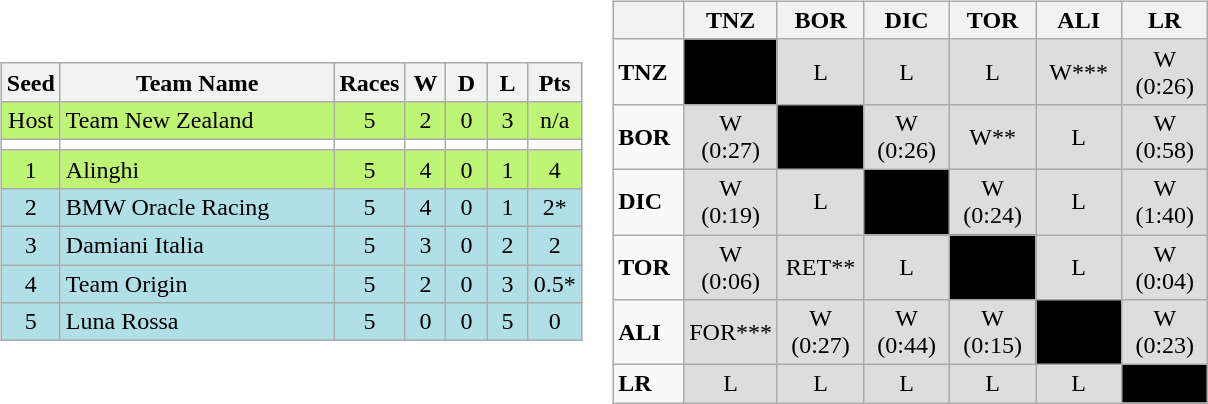<table>
<tr>
<td><br><table class="wikitable" style="text-align:center">
<tr>
<th width=20>Seed</th>
<th width=175>Team Name</th>
<th width=20 abbr="Raced">Races</th>
<th width=20 abbr="Won">W</th>
<th width=20 abbr="Drawn">D</th>
<th width=20 abbr="Lost">L</th>
<th width=20 abbr="Points">Pts</th>
</tr>
<tr style="background: #BEF574;">
<td>Host</td>
<td style="text-align:left;"> Team New Zealand</td>
<td>5</td>
<td>2</td>
<td>0</td>
<td>3</td>
<td>n/a</td>
</tr>
<tr style="background: #ffffff;"|>
<td></td>
<td></td>
<td></td>
<td></td>
<td></td>
<td></td>
</tr>
<tr style="background: #BEF574;">
<td>1</td>
<td style="text-align:left;"> Alinghi</td>
<td>5</td>
<td>4</td>
<td>0</td>
<td>1</td>
<td>4</td>
</tr>
<tr style="background: #B0E0E6;">
<td>2</td>
<td style="text-align:left;"> BMW Oracle Racing</td>
<td>5</td>
<td>4</td>
<td>0</td>
<td>1</td>
<td>2*</td>
</tr>
<tr style="background: #B0E0E6;">
<td>3</td>
<td style="text-align:left;"> Damiani Italia</td>
<td>5</td>
<td>3</td>
<td>0</td>
<td>2</td>
<td>2</td>
</tr>
<tr style="background: #B0E0E6;">
<td>4</td>
<td style="text-align:left;"> Team Origin</td>
<td>5</td>
<td>2</td>
<td>0</td>
<td>3</td>
<td>0.5*</td>
</tr>
<tr style="background: #B0E0E6;">
<td>5</td>
<td style="text-align:left;"> Luna Rossa</td>
<td>5</td>
<td>0</td>
<td>0</td>
<td>5</td>
<td>0</td>
</tr>
</table>
</td>
<td><br><table class="wikitable" border="1" style="text-align:center">
<tr>
<th width=40></th>
<th width=50>TNZ</th>
<th width=50>BOR</th>
<th width=50>DIC</th>
<th width=50>TOR</th>
<th width=50>ALI</th>
<th width=50>LR</th>
</tr>
<tr>
<td style="text-align:left;"><strong>TNZ</strong></td>
<td style="background: #000000;"></td>
<td style="background: #dddddd;">L</td>
<td style="background: #dddddd;">L</td>
<td style="background: #dddddd;">L</td>
<td style="background: #dddddd;">W***</td>
<td style="background: #dddddd;">W (0:26)</td>
</tr>
<tr>
<td style="text-align:left;"><strong>BOR</strong></td>
<td style="background: #dddddd;">W (0:27)</td>
<td style="background: #000000;"></td>
<td style="background: #dddddd;">W (0:26)</td>
<td style="background: #dddddd;">W**</td>
<td style="background: #dddddd;">L</td>
<td style="background: #dddddd;">W (0:58)</td>
</tr>
<tr>
<td style="text-align:left;"><strong>DIC</strong></td>
<td style="background: #dddddd;">W (0:19)</td>
<td style="background: #dddddd;">L</td>
<td style="background: #000000;"></td>
<td style="background: #dddddd;">W (0:24)</td>
<td style="background: #dddddd;">L</td>
<td style="background: #dddddd;">W (1:40)</td>
</tr>
<tr>
<td style="text-align:left;"><strong>TOR</strong></td>
<td style="background: #dddddd;">W (0:06)</td>
<td style="background: #dddddd;">RET**</td>
<td style="background: #dddddd;">L</td>
<td style="background: #000000;"></td>
<td style="background: #dddddd;">L</td>
<td style="background: #dddddd;">W (0:04)</td>
</tr>
<tr>
<td style="text-align:left;"><strong>ALI</strong></td>
<td style="background: #dddddd;">FOR***</td>
<td style="background: #dddddd;">W (0:27)</td>
<td style="background: #dddddd;">W (0:44)</td>
<td style="background: #dddddd;">W (0:15)</td>
<td style="background: #000000;"></td>
<td style="background: #dddddd;">W (0:23)</td>
</tr>
<tr>
<td style="text-align:left;"><strong>LR</strong></td>
<td style="background: #dddddd;">L</td>
<td style="background: #dddddd;">L</td>
<td style="background: #dddddd;">L</td>
<td style="background: #dddddd;">L</td>
<td style="background: #dddddd;">L</td>
<td style="background: #000000;"></td>
</tr>
</table>
</td>
</tr>
</table>
